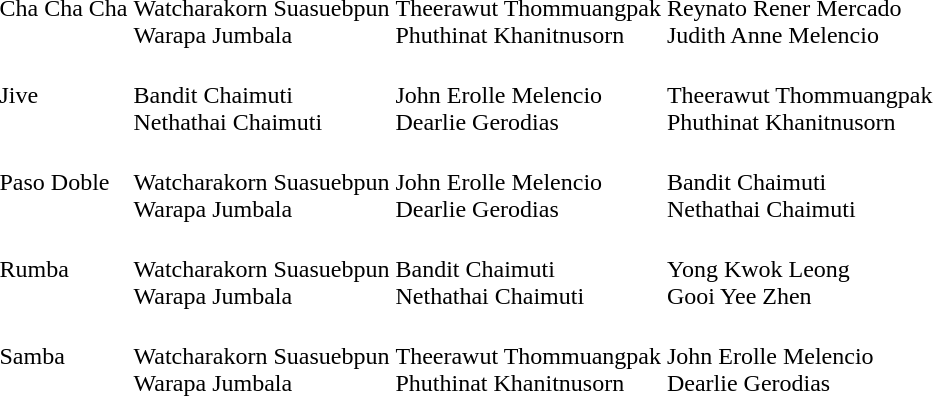<table>
<tr>
<td>Cha Cha Cha</td>
<td><br>Watcharakorn Suasuebpun<br>Warapa Jumbala</td>
<td><br>Theerawut Thommuangpak<br>Phuthinat Khanitnusorn</td>
<td><br>Reynato Rener Mercado<br>Judith Anne Melencio</td>
</tr>
<tr>
<td>Jive</td>
<td><br>Bandit Chaimuti<br>Nethathai Chaimuti</td>
<td><br>John Erolle Melencio<br>Dearlie Gerodias</td>
<td nowrap=true><br>Theerawut Thommuangpak<br>Phuthinat Khanitnusorn</td>
</tr>
<tr>
<td>Paso Doble</td>
<td><br>Watcharakorn Suasuebpun<br>Warapa Jumbala</td>
<td><br>John Erolle Melencio<br>Dearlie Gerodias</td>
<td><br>Bandit Chaimuti<br>Nethathai Chaimuti</td>
</tr>
<tr>
<td>Rumba</td>
<td><br>Watcharakorn Suasuebpun<br>Warapa Jumbala</td>
<td><br>Bandit Chaimuti<br>Nethathai Chaimuti</td>
<td><br>Yong Kwok Leong<br>Gooi Yee Zhen</td>
</tr>
<tr>
<td>Samba</td>
<td nowrap=true><br>Watcharakorn Suasuebpun<br>Warapa Jumbala</td>
<td nowrap=true><br>Theerawut Thommuangpak<br>Phuthinat Khanitnusorn</td>
<td><br>John Erolle Melencio<br>Dearlie Gerodias</td>
</tr>
</table>
